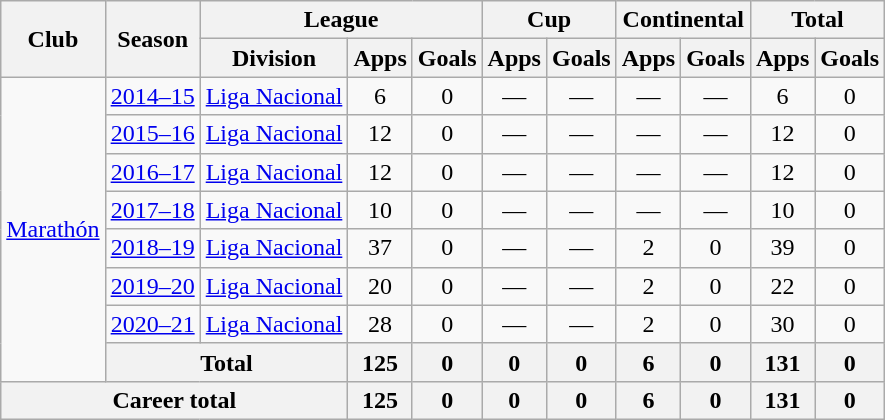<table class=wikitable style=text-align:center>
<tr>
<th rowspan=2>Club</th>
<th rowspan=2>Season</th>
<th colspan=3>League</th>
<th colspan=2>Cup</th>
<th colspan=2>Continental</th>
<th colspan=2>Total</th>
</tr>
<tr>
<th>Division</th>
<th>Apps</th>
<th>Goals</th>
<th>Apps</th>
<th>Goals</th>
<th>Apps</th>
<th>Goals</th>
<th>Apps</th>
<th>Goals</th>
</tr>
<tr>
<td rowspan=8><a href='#'>Marathón</a></td>
<td><a href='#'>2014–15</a></td>
<td><a href='#'>Liga Nacional</a></td>
<td>6</td>
<td>0</td>
<td>—</td>
<td>—</td>
<td>—</td>
<td>—</td>
<td>6</td>
<td>0</td>
</tr>
<tr>
<td><a href='#'>2015–16</a></td>
<td><a href='#'>Liga Nacional</a></td>
<td>12</td>
<td>0</td>
<td>—</td>
<td>—</td>
<td>—</td>
<td>—</td>
<td>12</td>
<td>0</td>
</tr>
<tr>
<td><a href='#'>2016–17</a></td>
<td><a href='#'>Liga Nacional</a></td>
<td>12</td>
<td>0</td>
<td>—</td>
<td>—</td>
<td>—</td>
<td>—</td>
<td>12</td>
<td>0</td>
</tr>
<tr>
<td><a href='#'>2017–18</a></td>
<td><a href='#'>Liga Nacional</a></td>
<td>10</td>
<td>0</td>
<td>—</td>
<td>—</td>
<td>—</td>
<td>—</td>
<td>10</td>
<td>0</td>
</tr>
<tr>
<td><a href='#'>2018–19</a></td>
<td><a href='#'>Liga Nacional</a></td>
<td>37</td>
<td>0</td>
<td>—</td>
<td>—</td>
<td>2</td>
<td>0</td>
<td>39</td>
<td>0</td>
</tr>
<tr>
<td><a href='#'>2019–20</a></td>
<td><a href='#'>Liga Nacional</a></td>
<td>20</td>
<td>0</td>
<td>—</td>
<td>—</td>
<td>2</td>
<td>0</td>
<td>22</td>
<td>0</td>
</tr>
<tr>
<td><a href='#'>2020–21</a></td>
<td><a href='#'>Liga Nacional</a></td>
<td>28</td>
<td>0</td>
<td>—</td>
<td>—</td>
<td>2</td>
<td>0</td>
<td>30</td>
<td>0</td>
</tr>
<tr>
<th colspan=2>Total</th>
<th>125</th>
<th>0</th>
<th>0</th>
<th>0</th>
<th>6</th>
<th>0</th>
<th>131</th>
<th>0</th>
</tr>
<tr>
<th colspan=3>Career total</th>
<th>125</th>
<th>0</th>
<th>0</th>
<th>0</th>
<th>6</th>
<th>0</th>
<th>131</th>
<th>0</th>
</tr>
</table>
